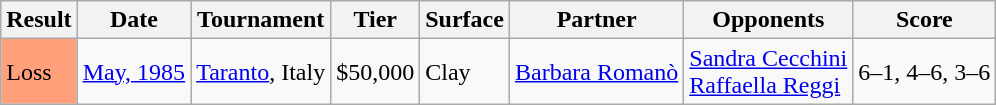<table class="sortable wikitable">
<tr>
<th>Result</th>
<th>Date</th>
<th>Tournament</th>
<th>Tier</th>
<th>Surface</th>
<th>Partner</th>
<th>Opponents</th>
<th class="unsortable">Score</th>
</tr>
<tr>
<td style="background:#FFA07A;">Loss</td>
<td><a href='#'>May, 1985</a></td>
<td><a href='#'>Taranto</a>, Italy</td>
<td>$50,000</td>
<td>Clay</td>
<td> <a href='#'>Barbara Romanò</a></td>
<td> <a href='#'>Sandra Cecchini</a> <br>  <a href='#'>Raffaella Reggi</a></td>
<td>6–1, 4–6, 3–6</td>
</tr>
</table>
